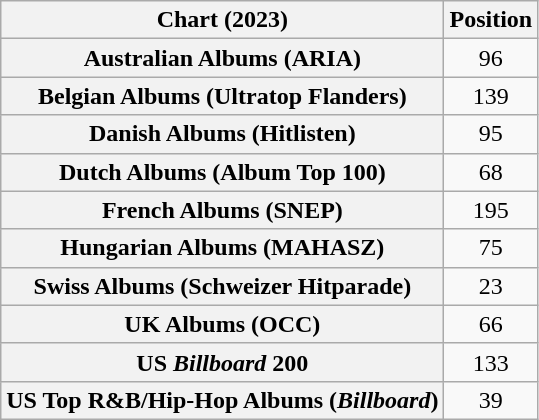<table class="wikitable sortable plainrowheaders" style="text-align:center">
<tr>
<th scope="col">Chart (2023)</th>
<th scope="col">Position</th>
</tr>
<tr>
<th scope="row">Australian Albums (ARIA)</th>
<td>96</td>
</tr>
<tr>
<th scope="row">Belgian Albums (Ultratop Flanders)</th>
<td>139</td>
</tr>
<tr>
<th scope="row">Danish Albums (Hitlisten)</th>
<td>95</td>
</tr>
<tr>
<th scope="row">Dutch Albums (Album Top 100)</th>
<td>68</td>
</tr>
<tr>
<th scope="row">French Albums (SNEP)</th>
<td>195</td>
</tr>
<tr>
<th scope="row">Hungarian Albums (MAHASZ)</th>
<td>75</td>
</tr>
<tr>
<th scope="row">Swiss Albums (Schweizer Hitparade)</th>
<td>23</td>
</tr>
<tr>
<th scope="row">UK Albums (OCC)</th>
<td>66</td>
</tr>
<tr>
<th scope="row">US <em>Billboard</em> 200</th>
<td>133</td>
</tr>
<tr>
<th scope="row">US Top R&B/Hip-Hop Albums (<em>Billboard</em>)</th>
<td>39</td>
</tr>
</table>
